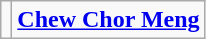<table class="wikitable" style="text-align:center">
<tr>
<td><div></div></td>
<td><strong><a href='#'>Chew Chor Meng</a></strong></td>
</tr>
</table>
